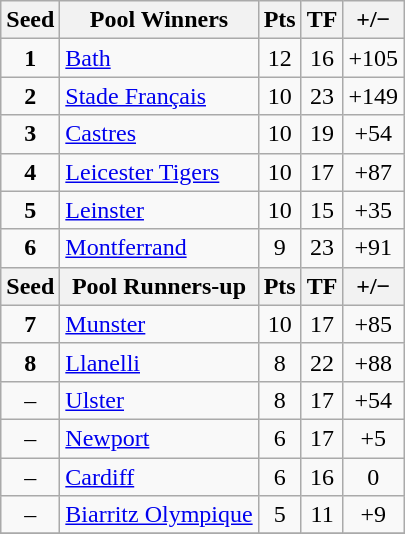<table class="wikitable" style="text-align: center;">
<tr>
<th>Seed</th>
<th>Pool Winners</th>
<th>Pts</th>
<th>TF</th>
<th>+/−</th>
</tr>
<tr>
<td><strong>1</strong></td>
<td align=left> <a href='#'>Bath</a></td>
<td>12</td>
<td>16</td>
<td>+105</td>
</tr>
<tr>
<td><strong>2</strong></td>
<td align=left> <a href='#'>Stade Français</a></td>
<td>10</td>
<td>23</td>
<td>+149</td>
</tr>
<tr>
<td><strong>3</strong></td>
<td align=left> <a href='#'>Castres</a></td>
<td>10</td>
<td>19</td>
<td>+54</td>
</tr>
<tr>
<td><strong>4</strong></td>
<td align=left> <a href='#'>Leicester Tigers</a></td>
<td>10</td>
<td>17</td>
<td>+87</td>
</tr>
<tr>
<td><strong>5</strong></td>
<td align=left> <a href='#'>Leinster</a></td>
<td>10</td>
<td>15</td>
<td>+35</td>
</tr>
<tr>
<td><strong>6</strong></td>
<td align=left> <a href='#'>Montferrand</a></td>
<td>9</td>
<td>23</td>
<td>+91</td>
</tr>
<tr>
<th>Seed</th>
<th>Pool Runners-up</th>
<th>Pts</th>
<th>TF</th>
<th>+/−</th>
</tr>
<tr>
<td><strong>7</strong></td>
<td align=left> <a href='#'>Munster</a></td>
<td>10</td>
<td>17</td>
<td>+85</td>
</tr>
<tr>
<td><strong>8</strong></td>
<td align=left> <a href='#'>Llanelli</a></td>
<td>8</td>
<td>22</td>
<td>+88</td>
</tr>
<tr>
<td>–</td>
<td align=left> <a href='#'>Ulster</a></td>
<td>8</td>
<td>17</td>
<td>+54</td>
</tr>
<tr>
<td>–</td>
<td align=left> <a href='#'>Newport</a></td>
<td>6</td>
<td>17</td>
<td>+5</td>
</tr>
<tr>
<td>–</td>
<td align=left> <a href='#'>Cardiff</a></td>
<td>6</td>
<td>16</td>
<td>0</td>
</tr>
<tr>
<td>–</td>
<td align=left> <a href='#'>Biarritz Olympique</a></td>
<td>5</td>
<td>11</td>
<td>+9</td>
</tr>
<tr>
</tr>
</table>
